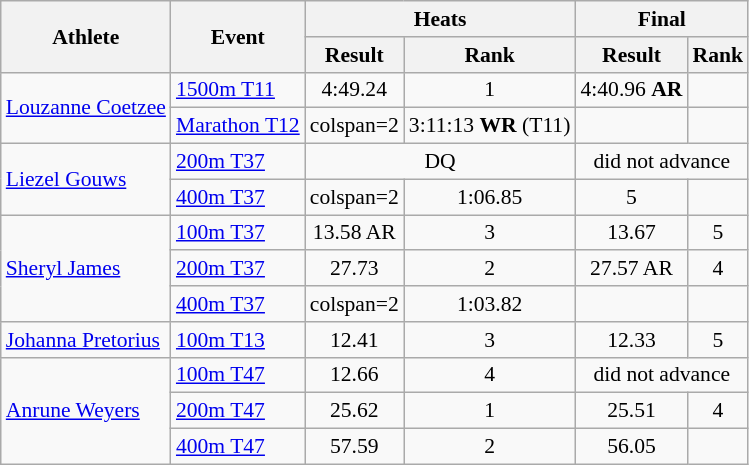<table class=wikitable style="font-size:90%">
<tr>
<th rowspan="2">Athlete</th>
<th rowspan="2">Event</th>
<th colspan="2">Heats</th>
<th colspan="2">Final</th>
</tr>
<tr>
<th>Result</th>
<th>Rank</th>
<th>Result</th>
<th>Rank</th>
</tr>
<tr align=center>
<td align=left rowspan=2><a href='#'>Louzanne Coetzee</a></td>
<td align=left><a href='#'>1500m T11</a></td>
<td>4:49.24</td>
<td>1</td>
<td>4:40.96 <strong>AR</strong></td>
<td></td>
</tr>
<tr align=center>
<td align=left><a href='#'>Marathon T12</a></td>
<td>colspan=2 </td>
<td>3:11:13 <strong>WR</strong> (T11)</td>
<td></td>
</tr>
<tr align=center>
<td align=left rowspan=2><a href='#'>Liezel Gouws</a></td>
<td align=left><a href='#'>200m T37</a></td>
<td colspan=2>DQ</td>
<td colspan=2>did not advance</td>
</tr>
<tr align=center>
<td align=left><a href='#'>400m T37</a></td>
<td>colspan=2 </td>
<td>1:06.85</td>
<td>5</td>
</tr>
<tr align=center>
<td align=left rowspan=3><a href='#'>Sheryl James</a></td>
<td align=left><a href='#'>100m T37</a></td>
<td>13.58 AR</td>
<td>3</td>
<td>13.67</td>
<td>5</td>
</tr>
<tr align=center>
<td align=left><a href='#'>200m T37</a></td>
<td>27.73</td>
<td>2</td>
<td>27.57 AR</td>
<td>4</td>
</tr>
<tr align=center>
<td align=left><a href='#'>400m T37</a></td>
<td>colspan=2 </td>
<td>1:03.82</td>
<td></td>
</tr>
<tr align=center>
<td align=left><a href='#'>Johanna Pretorius</a></td>
<td align=left><a href='#'>100m T13</a></td>
<td>12.41</td>
<td>3</td>
<td>12.33</td>
<td>5</td>
</tr>
<tr align=center>
<td align=left rowspan=3><a href='#'>Anrune Weyers</a></td>
<td align=left><a href='#'>100m T47</a></td>
<td>12.66</td>
<td>4</td>
<td colspan=2>did not advance</td>
</tr>
<tr align=center>
<td align=left><a href='#'>200m T47</a></td>
<td>25.62</td>
<td>1</td>
<td>25.51</td>
<td>4</td>
</tr>
<tr align=center>
<td align=left><a href='#'>400m T47</a></td>
<td>57.59</td>
<td>2</td>
<td>56.05</td>
<td></td>
</tr>
</table>
